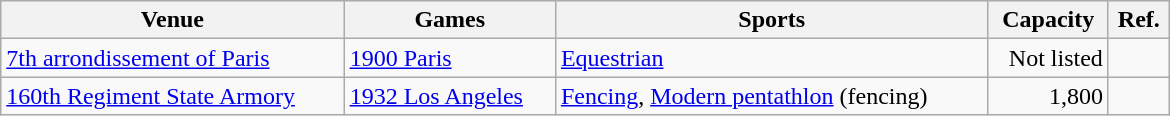<table class="wikitable sortable" width=780px>
<tr>
<th>Venue</th>
<th>Games</th>
<th>Sports</th>
<th>Capacity</th>
<th>Ref.</th>
</tr>
<tr>
<td><a href='#'>7th arrondissement of Paris</a></td>
<td><a href='#'>1900 Paris</a></td>
<td><a href='#'>Equestrian</a></td>
<td align=right>Not listed</td>
<td align=center></td>
</tr>
<tr>
<td><a href='#'>160th Regiment State Armory</a></td>
<td><a href='#'>1932 Los Angeles</a></td>
<td><a href='#'>Fencing</a>, <a href='#'>Modern pentathlon</a> (fencing)</td>
<td align="right">1,800</td>
<td align=center></td>
</tr>
</table>
